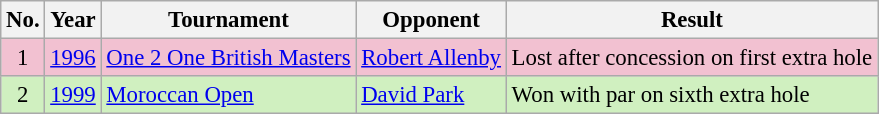<table class="wikitable" style="font-size:95%;">
<tr>
<th>No.</th>
<th>Year</th>
<th>Tournament</th>
<th>Opponent</th>
<th>Result</th>
</tr>
<tr style="background:#F2C1D1;">
<td align=center>1</td>
<td><a href='#'>1996</a></td>
<td><a href='#'>One 2 One British Masters</a></td>
<td> <a href='#'>Robert Allenby</a></td>
<td>Lost after concession on first extra hole</td>
</tr>
<tr style="background:#D0F0C0;">
<td align=center>2</td>
<td><a href='#'>1999</a></td>
<td><a href='#'>Moroccan Open</a></td>
<td> <a href='#'>David Park</a></td>
<td>Won with par on sixth extra hole</td>
</tr>
</table>
